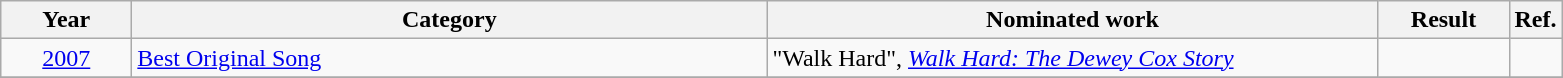<table class=wikitable>
<tr>
<th scope="col" style="width:5em;">Year</th>
<th scope="col" style="width:26em;">Category</th>
<th scope="col" style="width:25em;">Nominated work</th>
<th scope="col" style="width:5em;">Result</th>
<th>Ref.</th>
</tr>
<tr>
<td style="text-align:center;"><a href='#'>2007</a></td>
<td><a href='#'>Best Original Song</a></td>
<td>"Walk Hard", <em><a href='#'>Walk Hard: The Dewey Cox Story</a></em></td>
<td></td>
<td></td>
</tr>
<tr>
</tr>
</table>
